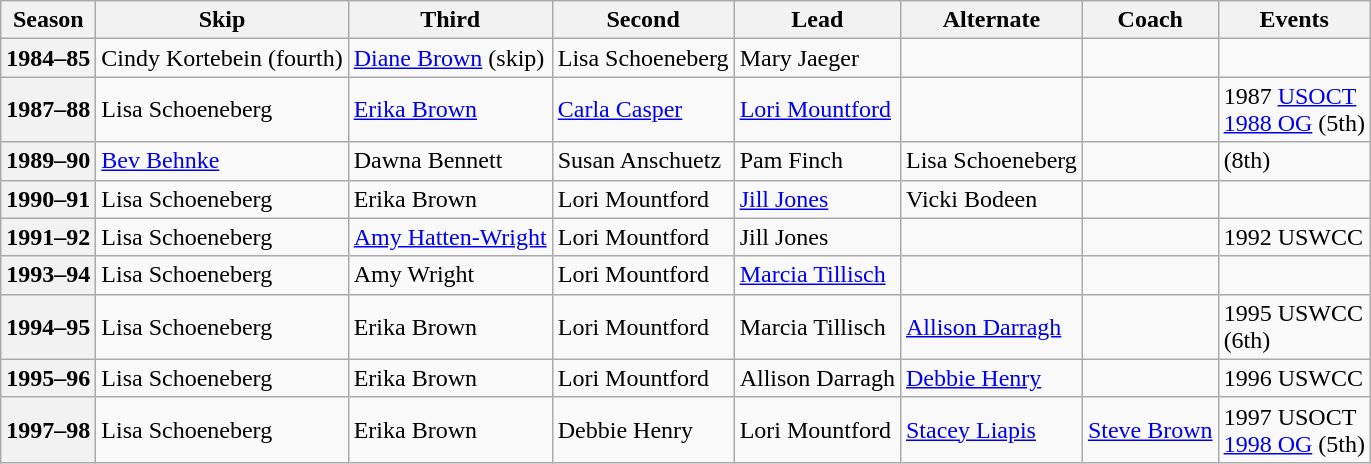<table class="wikitable">
<tr>
<th scope="col">Season</th>
<th scope="col">Skip</th>
<th scope="col">Third</th>
<th scope="col">Second</th>
<th scope="col">Lead</th>
<th scope="col">Alternate</th>
<th scope="col">Coach</th>
<th scope="col">Events</th>
</tr>
<tr>
<th scope="row">1984–85</th>
<td>Cindy Kortebein (fourth)</td>
<td><a href='#'>Diane Brown</a> (skip)</td>
<td>Lisa Schoeneberg</td>
<td>Mary Jaeger</td>
<td></td>
<td></td>
<td></td>
</tr>
<tr>
<th scope="row">1987–88</th>
<td>Lisa Schoeneberg</td>
<td><a href='#'>Erika Brown</a></td>
<td><a href='#'>Carla Casper</a></td>
<td><a href='#'>Lori Mountford</a></td>
<td></td>
<td></td>
<td>1987 <a href='#'>USOCT</a> <br><a href='#'>1988 OG</a> (5th)</td>
</tr>
<tr>
<th scope="row">1989–90</th>
<td><a href='#'>Bev Behnke</a></td>
<td>Dawna Bennett</td>
<td>Susan Anschuetz</td>
<td>Pam Finch</td>
<td>Lisa Schoeneberg</td>
<td></td>
<td> (8th)</td>
</tr>
<tr>
<th scope="row">1990–91</th>
<td>Lisa Schoeneberg</td>
<td>Erika Brown</td>
<td>Lori Mountford</td>
<td><a href='#'>Jill Jones</a></td>
<td>Vicki Bodeen</td>
<td></td>
<td></td>
</tr>
<tr>
<th scope="row">1991–92</th>
<td>Lisa Schoeneberg</td>
<td><a href='#'>Amy Hatten-Wright</a></td>
<td>Lori Mountford</td>
<td>Jill Jones</td>
<td></td>
<td></td>
<td>1992 USWCC <br> </td>
</tr>
<tr>
<th scope="row">1993–94</th>
<td>Lisa Schoeneberg</td>
<td>Amy Wright</td>
<td>Lori Mountford</td>
<td><a href='#'>Marcia Tillisch</a></td>
<td></td>
<td></td>
<td></td>
</tr>
<tr>
<th scope="row">1994–95</th>
<td>Lisa Schoeneberg</td>
<td>Erika Brown</td>
<td>Lori Mountford</td>
<td>Marcia Tillisch</td>
<td><a href='#'>Allison Darragh</a></td>
<td></td>
<td>1995 USWCC <br> (6th)</td>
</tr>
<tr>
<th scope="row">1995–96</th>
<td>Lisa Schoeneberg</td>
<td>Erika Brown</td>
<td>Lori Mountford</td>
<td>Allison Darragh</td>
<td><a href='#'>Debbie Henry</a></td>
<td></td>
<td>1996 USWCC <br> </td>
</tr>
<tr>
<th scope="row" rowspan=2>1997–98</th>
<td>Lisa Schoeneberg</td>
<td>Erika Brown</td>
<td>Debbie Henry</td>
<td>Lori Mountford</td>
<td><a href='#'>Stacey Liapis</a></td>
<td><a href='#'>Steve Brown</a></td>
<td>1997 USOCT <br><a href='#'>1998 OG</a> (5th)</td>
</tr>
</table>
